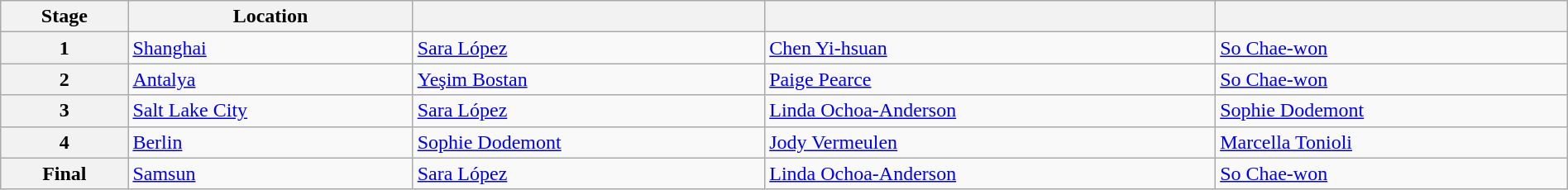<table class="wikitable" style="width:100%">
<tr>
<th>Stage</th>
<th>Location</th>
<th></th>
<th></th>
<th></th>
</tr>
<tr>
<th>1</th>
<td> <a href='#'>Shanghai</a></td>
<td> <a href='#'>Sara López</a></td>
<td> <a href='#'>Chen Yi-hsuan</a></td>
<td> <a href='#'>So Chae-won</a></td>
</tr>
<tr>
<th>2</th>
<td> <a href='#'>Antalya</a></td>
<td> <a href='#'>Yeşim Bostan</a></td>
<td> <a href='#'>Paige Pearce</a></td>
<td> <a href='#'>So Chae-won</a></td>
</tr>
<tr>
<th>3</th>
<td> <a href='#'>Salt Lake City</a></td>
<td> <a href='#'>Sara López</a></td>
<td> <a href='#'>Linda Ochoa-Anderson</a></td>
<td> <a href='#'>Sophie Dodemont</a></td>
</tr>
<tr>
<th>4</th>
<td> <a href='#'>Berlin</a></td>
<td> <a href='#'>Sophie Dodemont</a></td>
<td> <a href='#'>Jody Vermeulen</a></td>
<td> <a href='#'>Marcella Tonioli</a></td>
</tr>
<tr>
<th>Final</th>
<td> <a href='#'>Samsun</a></td>
<td> <a href='#'>Sara López</a></td>
<td> <a href='#'>Linda Ochoa-Anderson</a></td>
<td> <a href='#'>So Chae-won</a></td>
</tr>
</table>
